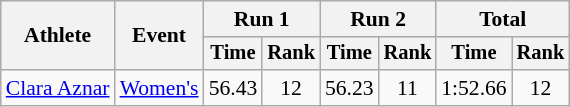<table class="wikitable" style="font-size:90%">
<tr>
<th rowspan="2">Athlete</th>
<th rowspan="2">Event</th>
<th colspan="2">Run 1</th>
<th colspan="2">Run 2</th>
<th colspan="2">Total</th>
</tr>
<tr style="font-size:95%">
<th>Time</th>
<th>Rank</th>
<th>Time</th>
<th>Rank</th>
<th>Time</th>
<th>Rank</th>
</tr>
<tr align=center>
<td align=left><a href='#'>Clara Aznar</a></td>
<td align=left><a href='#'>Women's</a></td>
<td>56.43</td>
<td>12</td>
<td>56.23</td>
<td>11</td>
<td>1:52.66</td>
<td>12</td>
</tr>
</table>
